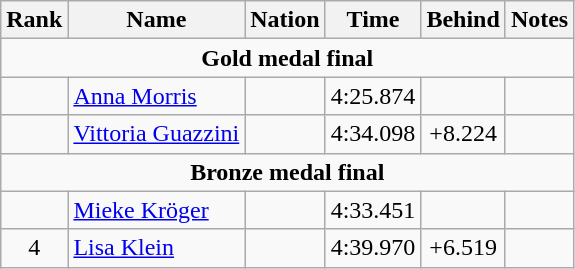<table class="wikitable" style="text-align:center">
<tr>
<th>Rank</th>
<th>Name</th>
<th>Nation</th>
<th>Time</th>
<th>Behind</th>
<th>Notes</th>
</tr>
<tr>
<td colspan=6><strong>Gold medal final</strong></td>
</tr>
<tr>
<td></td>
<td align=left><a href='#'>Anna Morris</a></td>
<td align=left></td>
<td>4:25.874</td>
<td></td>
<td></td>
</tr>
<tr>
<td></td>
<td align=left><a href='#'>Vittoria Guazzini</a></td>
<td align=left></td>
<td>4:34.098</td>
<td>+8.224</td>
<td></td>
</tr>
<tr>
<td colspan=6><strong>Bronze medal final</strong></td>
</tr>
<tr>
<td></td>
<td align="left"><a href='#'>Mieke Kröger</a></td>
<td align=left></td>
<td>4:33.451</td>
<td></td>
<td></td>
</tr>
<tr>
<td>4</td>
<td align=left><a href='#'>Lisa Klein</a></td>
<td align=left></td>
<td>4:39.970</td>
<td>+6.519</td>
<td></td>
</tr>
</table>
